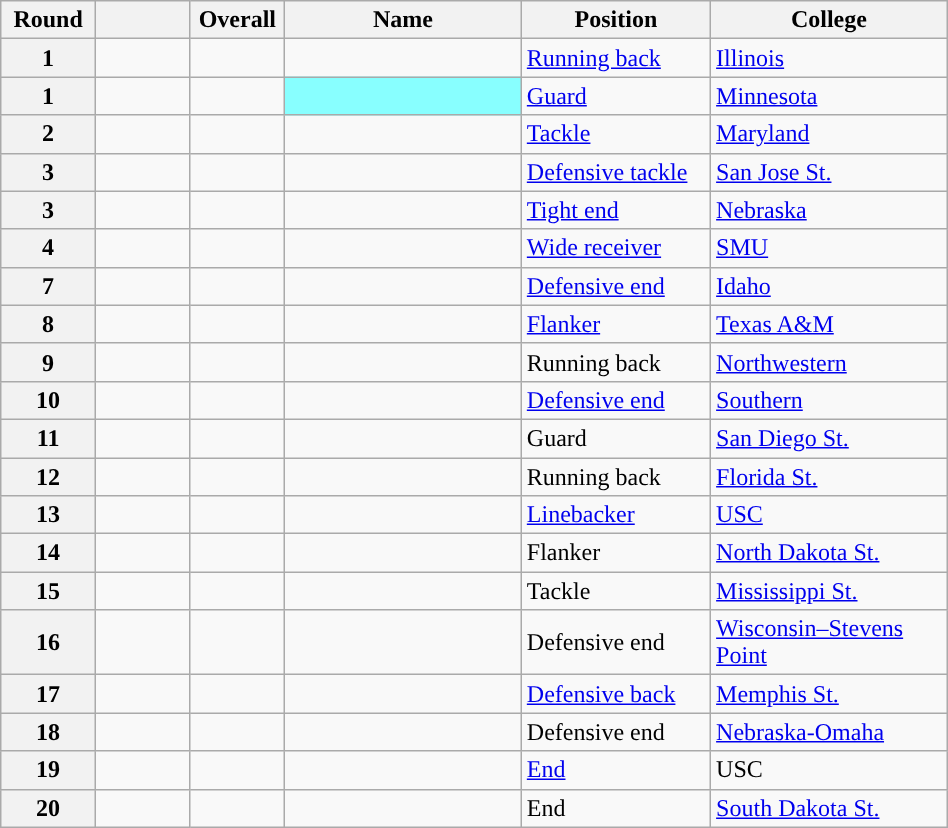<table class="wikitable sortable" style="width: 50%;">
<tr>
<th scope="col" style="width: 10%;">Round</th>
<th scope="col" style="width: 10%;"></th>
<th scope="col" style="width: 10%;">Overall</th>
<th scope="col" style="width: 25%;">Name</th>
<th scope="col" style="width: 20%;">Position</th>
<th scope="col" style="width: 25%;">College</th>
</tr>
<tr>
<th scope="row">1</th>
<td></td>
<td></td>
<td></td>
<td><a href='#'>Running back</a></td>
<td><a href='#'>Illinois</a></td>
</tr>
<tr>
<th scope="row">1</th>
<td></td>
<td></td>
<td style="background:#88FFFF;"> <sup></sup></td>
<td><a href='#'>Guard</a></td>
<td><a href='#'>Minnesota</a></td>
</tr>
<tr>
<th scope="row">2</th>
<td></td>
<td></td>
<td></td>
<td><a href='#'>Tackle</a></td>
<td><a href='#'>Maryland</a></td>
</tr>
<tr>
<th scope="row">3</th>
<td></td>
<td></td>
<td></td>
<td><a href='#'>Defensive tackle</a></td>
<td><a href='#'>San Jose St.</a></td>
</tr>
<tr>
<th scope="row">3</th>
<td></td>
<td></td>
<td></td>
<td><a href='#'>Tight end</a></td>
<td><a href='#'>Nebraska</a></td>
</tr>
<tr>
<th scope="row">4</th>
<td></td>
<td></td>
<td></td>
<td><a href='#'>Wide receiver</a></td>
<td><a href='#'>SMU</a></td>
</tr>
<tr>
<th scope="row">7</th>
<td></td>
<td></td>
<td></td>
<td><a href='#'>Defensive end</a></td>
<td><a href='#'>Idaho</a></td>
</tr>
<tr>
<th scope="row">8</th>
<td></td>
<td></td>
<td></td>
<td><a href='#'>Flanker</a></td>
<td><a href='#'>Texas A&M</a></td>
</tr>
<tr>
<th scope="row">9</th>
<td></td>
<td></td>
<td></td>
<td>Running back</td>
<td><a href='#'>Northwestern</a></td>
</tr>
<tr>
<th scope="row">10</th>
<td></td>
<td></td>
<td></td>
<td><a href='#'>Defensive end</a></td>
<td><a href='#'>Southern</a></td>
</tr>
<tr>
<th scope="row">11</th>
<td></td>
<td></td>
<td></td>
<td>Guard</td>
<td><a href='#'>San Diego St.</a></td>
</tr>
<tr>
<th scope="row">12</th>
<td></td>
<td></td>
<td></td>
<td>Running back</td>
<td><a href='#'>Florida St.</a></td>
</tr>
<tr>
<th scope="row">13</th>
<td></td>
<td></td>
<td></td>
<td><a href='#'>Linebacker</a></td>
<td><a href='#'>USC</a></td>
</tr>
<tr>
<th scope="row">14</th>
<td></td>
<td></td>
<td></td>
<td>Flanker</td>
<td><a href='#'>North Dakota St.</a></td>
</tr>
<tr>
<th scope="row">15</th>
<td></td>
<td></td>
<td></td>
<td>Tackle</td>
<td><a href='#'>Mississippi St.</a></td>
</tr>
<tr>
<th scope="row">16</th>
<td></td>
<td></td>
<td></td>
<td>Defensive end</td>
<td><a href='#'>Wisconsin–Stevens Point</a></td>
</tr>
<tr>
<th scope="row">17</th>
<td></td>
<td></td>
<td></td>
<td><a href='#'>Defensive back</a></td>
<td><a href='#'>Memphis St.</a></td>
</tr>
<tr>
<th scope="row">18</th>
<td></td>
<td></td>
<td></td>
<td>Defensive end</td>
<td><a href='#'>Nebraska-Omaha</a></td>
</tr>
<tr>
<th scope="row">19</th>
<td></td>
<td></td>
<td></td>
<td><a href='#'>End</a></td>
<td>USC</td>
</tr>
<tr>
<th scope="row">20</th>
<td></td>
<td></td>
<td></td>
<td>End</td>
<td><a href='#'>South Dakota St.</a></td>
</tr>
</table>
